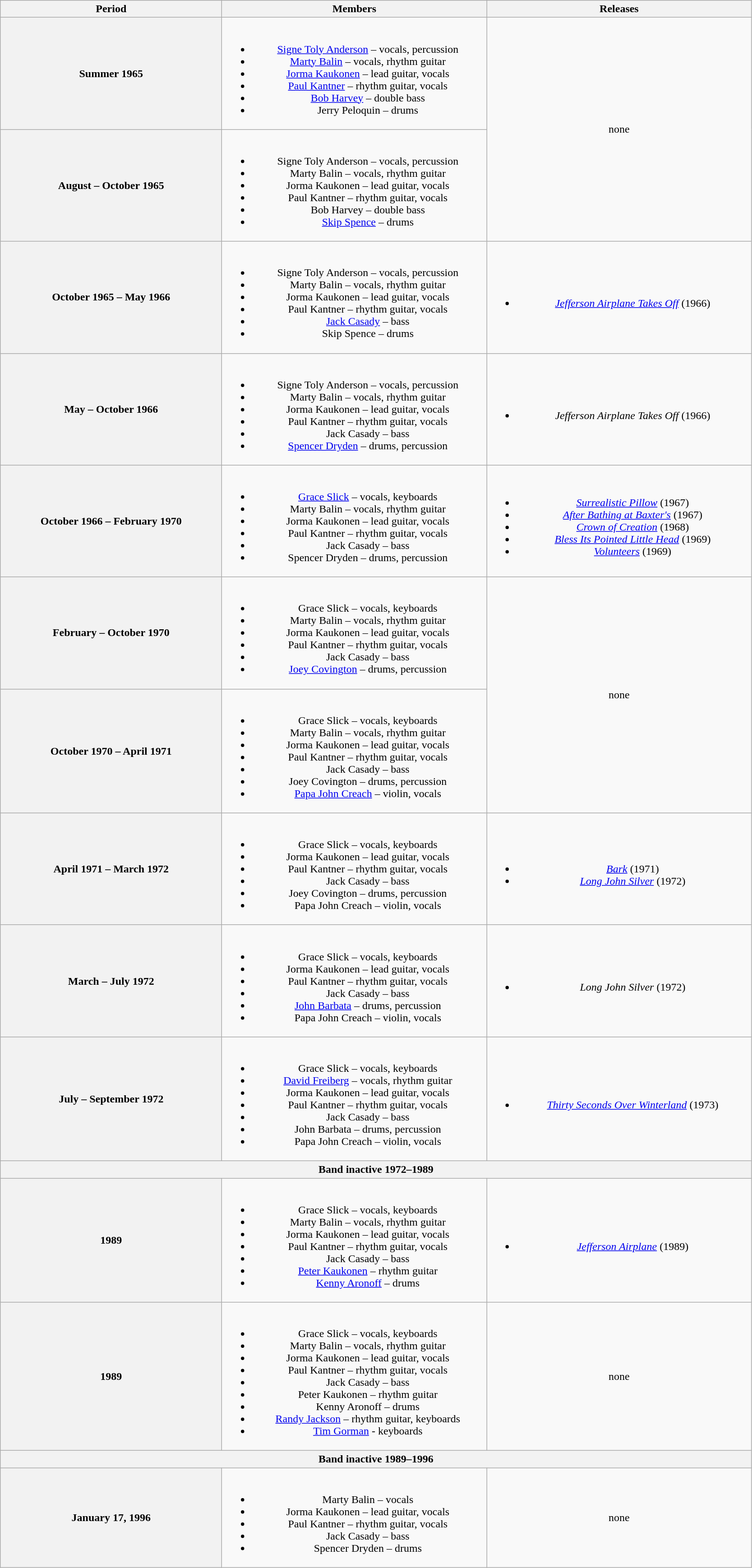<table class="wikitable plainrowheaders" style="text-align:center;">
<tr>
<th scope="col" style="width:20em;">Period</th>
<th scope="col" style="width:24em;">Members</th>
<th scope="col" style="width:24em;">Releases</th>
</tr>
<tr>
<th scope="col">Summer 1965</th>
<td><br><ul><li><a href='#'>Signe Toly Anderson</a> – vocals, percussion</li><li><a href='#'>Marty Balin</a> – vocals, rhythm guitar</li><li><a href='#'>Jorma Kaukonen</a> – lead guitar, vocals</li><li><a href='#'>Paul Kantner</a> – rhythm guitar, vocals</li><li><a href='#'>Bob Harvey</a> – double bass</li><li>Jerry Peloquin – drums</li></ul></td>
<td rowspan="2">none </td>
</tr>
<tr>
<th scope="col">August – October 1965</th>
<td><br><ul><li>Signe Toly Anderson – vocals, percussion</li><li>Marty Balin – vocals, rhythm guitar</li><li>Jorma Kaukonen – lead guitar, vocals</li><li>Paul Kantner – rhythm guitar, vocals</li><li>Bob Harvey – double bass</li><li><a href='#'>Skip Spence</a> – drums</li></ul></td>
</tr>
<tr>
<th scope="col">October 1965 – May 1966</th>
<td><br><ul><li>Signe Toly Anderson – vocals, percussion</li><li>Marty Balin – vocals, rhythm guitar</li><li>Jorma Kaukonen – lead guitar, vocals</li><li>Paul Kantner – rhythm guitar, vocals</li><li><a href='#'>Jack Casady</a> – bass</li><li>Skip Spence – drums</li></ul></td>
<td><br><ul><li><em><a href='#'>Jefferson Airplane Takes Off</a></em> (1966)</li></ul></td>
</tr>
<tr>
<th scope="col">May – October 1966</th>
<td><br><ul><li>Signe Toly Anderson – vocals, percussion</li><li>Marty Balin – vocals, rhythm guitar</li><li>Jorma Kaukonen – lead guitar, vocals</li><li>Paul Kantner – rhythm guitar, vocals</li><li>Jack Casady – bass</li><li><a href='#'>Spencer Dryden</a> – drums, percussion</li></ul></td>
<td><br><ul><li><em>Jefferson Airplane Takes Off</em> (1966) </li></ul></td>
</tr>
<tr>
<th scope="col">October 1966 – February 1970</th>
<td><br><ul><li><a href='#'>Grace Slick</a> – vocals, keyboards</li><li>Marty Balin – vocals, rhythm guitar</li><li>Jorma Kaukonen – lead guitar, vocals</li><li>Paul Kantner – rhythm guitar, vocals</li><li>Jack Casady – bass</li><li>Spencer Dryden – drums, percussion</li></ul></td>
<td><br><ul><li><em><a href='#'>Surrealistic Pillow</a></em> (1967)</li><li><em><a href='#'>After Bathing at Baxter's</a></em> (1967)</li><li><em><a href='#'>Crown of Creation</a></em> (1968)</li><li><em><a href='#'>Bless Its Pointed Little Head</a></em> (1969)</li><li><em><a href='#'>Volunteers</a></em> (1969)</li></ul></td>
</tr>
<tr>
<th scope="col">February – October 1970</th>
<td><br><ul><li>Grace Slick – vocals, keyboards</li><li>Marty Balin – vocals, rhythm guitar</li><li>Jorma Kaukonen – lead guitar, vocals</li><li>Paul Kantner – rhythm guitar, vocals</li><li>Jack Casady – bass</li><li><a href='#'>Joey Covington</a> – drums, percussion</li></ul></td>
<td rowspan="2">none </td>
</tr>
<tr>
<th scope="col">October 1970 – April 1971</th>
<td><br><ul><li>Grace Slick – vocals, keyboards</li><li>Marty Balin – vocals, rhythm guitar</li><li>Jorma Kaukonen – lead guitar, vocals</li><li>Paul Kantner – rhythm guitar, vocals</li><li>Jack Casady – bass</li><li>Joey Covington – drums, percussion</li><li><a href='#'>Papa John Creach</a> – violin, vocals</li></ul></td>
</tr>
<tr>
<th scope="col">April 1971 – March 1972</th>
<td><br><ul><li>Grace Slick – vocals, keyboards</li><li>Jorma Kaukonen – lead guitar, vocals</li><li>Paul Kantner – rhythm guitar, vocals</li><li>Jack Casady – bass</li><li>Joey Covington – drums, percussion</li><li>Papa John Creach – violin, vocals</li></ul></td>
<td><br><ul><li><em><a href='#'>Bark</a></em> (1971)</li><li><em><a href='#'>Long John Silver</a></em> (1972) </li></ul></td>
</tr>
<tr>
<th scope="col">March – July 1972</th>
<td><br><ul><li>Grace Slick – vocals, keyboards</li><li>Jorma Kaukonen – lead guitar, vocals</li><li>Paul Kantner – rhythm guitar, vocals</li><li>Jack Casady – bass</li><li><a href='#'>John Barbata</a> – drums, percussion</li><li>Papa John Creach – violin, vocals</li></ul></td>
<td><br><ul><li><em>Long John Silver</em> (1972)</li></ul></td>
</tr>
<tr>
<th scope="col">July – September 1972</th>
<td><br><ul><li>Grace Slick – vocals, keyboards</li><li><a href='#'>David Freiberg</a> – vocals, rhythm guitar</li><li>Jorma Kaukonen – lead guitar, vocals</li><li>Paul Kantner – rhythm guitar, vocals</li><li>Jack Casady – bass</li><li>John Barbata – drums, percussion</li><li>Papa John Creach – violin, vocals</li></ul></td>
<td><br><ul><li><em><a href='#'>Thirty Seconds Over Winterland</a></em> (1973)</li></ul></td>
</tr>
<tr>
<th scope="col" colspan="3">Band inactive 1972–1989</th>
</tr>
<tr>
<th scope="col">1989</th>
<td><br><ul><li>Grace Slick – vocals, keyboards</li><li>Marty Balin – vocals, rhythm guitar</li><li>Jorma Kaukonen – lead guitar, vocals</li><li>Paul Kantner – rhythm guitar, vocals</li><li>Jack Casady – bass</li><li><a href='#'>Peter Kaukonen</a> – rhythm guitar </li><li><a href='#'>Kenny Aronoff</a> – drums </li></ul></td>
<td><br><ul><li><em><a href='#'>Jefferson Airplane</a></em> (1989)</li></ul></td>
</tr>
<tr>
<th scope="col">1989</th>
<td><br><ul><li>Grace Slick – vocals, keyboards</li><li>Marty Balin – vocals, rhythm guitar</li><li>Jorma Kaukonen – lead guitar, vocals</li><li>Paul Kantner – rhythm guitar, vocals</li><li>Jack Casady – bass</li><li>Peter Kaukonen – rhythm guitar </li><li>Kenny Aronoff – drums </li><li><a href='#'>Randy Jackson</a> – rhythm guitar, keyboards </li><li><a href='#'>Tim Gorman</a> - keyboards </li></ul></td>
<td>none </td>
</tr>
<tr>
<th scope="col" colspan="3">Band inactive 1989–1996</th>
</tr>
<tr>
<th scope="col">January 17, 1996</th>
<td><br><ul><li>Marty Balin – vocals</li><li>Jorma Kaukonen – lead guitar, vocals</li><li>Paul Kantner – rhythm guitar, vocals</li><li>Jack Casady – bass</li><li>Spencer Dryden – drums</li></ul></td>
<td>none </td>
</tr>
</table>
